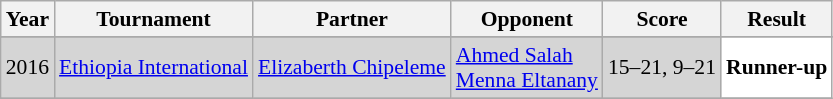<table class="sortable wikitable" style="font-size: 90%;">
<tr>
<th>Year</th>
<th>Tournament</th>
<th>Partner</th>
<th>Opponent</th>
<th>Score</th>
<th>Result</th>
</tr>
<tr>
</tr>
<tr style="background:#D5D5D5">
<td align="center">2016</td>
<td align="left"><a href='#'>Ethiopia International</a></td>
<td align="left"> <a href='#'>Elizaberth Chipeleme</a></td>
<td align="left"> <a href='#'>Ahmed Salah</a><br> <a href='#'>Menna Eltanany</a></td>
<td align="left">15–21, 9–21</td>
<td style="text-align:left; background:white"> <strong>Runner-up</strong></td>
</tr>
<tr>
</tr>
</table>
